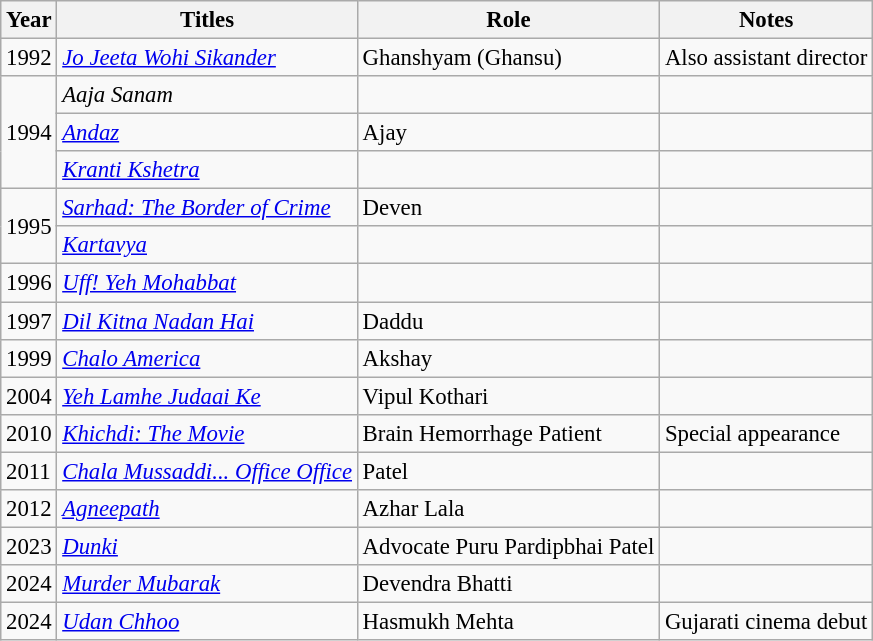<table class="wikitable" style="font-size: 95%;">
<tr>
<th>Year</th>
<th>Titles</th>
<th>Role</th>
<th>Notes</th>
</tr>
<tr>
<td>1992</td>
<td><em><a href='#'>Jo Jeeta Wohi Sikander</a></em></td>
<td>Ghanshyam (Ghansu)</td>
<td>Also assistant director</td>
</tr>
<tr>
<td rowspan="3">1994</td>
<td><em>Aaja Sanam</em></td>
<td></td>
<td></td>
</tr>
<tr>
<td><em><a href='#'>Andaz</a></em></td>
<td>Ajay</td>
<td></td>
</tr>
<tr>
<td><em><a href='#'>Kranti Kshetra</a></em></td>
<td></td>
<td></td>
</tr>
<tr>
<td rowspan="2">1995</td>
<td><em><a href='#'>Sarhad: The Border of Crime</a></em></td>
<td>Deven</td>
<td></td>
</tr>
<tr>
<td><em><a href='#'>Kartavya</a></em></td>
<td></td>
<td></td>
</tr>
<tr>
<td>1996</td>
<td><em><a href='#'>Uff! Yeh Mohabbat</a></em></td>
<td></td>
<td></td>
</tr>
<tr>
<td>1997</td>
<td><em><a href='#'>Dil Kitna Nadan Hai</a></em></td>
<td>Daddu</td>
<td></td>
</tr>
<tr>
<td>1999</td>
<td><em><a href='#'>Chalo America</a></em></td>
<td>Akshay</td>
<td></td>
</tr>
<tr>
<td>2004</td>
<td><em><a href='#'>Yeh Lamhe Judaai Ke</a></em></td>
<td>Vipul Kothari</td>
<td></td>
</tr>
<tr>
<td>2010</td>
<td><em><a href='#'>Khichdi: The Movie</a></em></td>
<td>Brain Hemorrhage Patient</td>
<td>Special appearance</td>
</tr>
<tr>
<td>2011</td>
<td><em><a href='#'>Chala Mussaddi... Office Office</a></em></td>
<td>Patel</td>
<td></td>
</tr>
<tr>
<td>2012</td>
<td><em><a href='#'>Agneepath</a></em></td>
<td>Azhar Lala</td>
<td></td>
</tr>
<tr>
<td>2023</td>
<td><em><a href='#'>Dunki</a></em></td>
<td>Advocate Puru Pardipbhai Patel</td>
<td></td>
</tr>
<tr>
<td>2024</td>
<td><em><a href='#'>Murder Mubarak</a></em></td>
<td>Devendra Bhatti</td>
<td></td>
</tr>
<tr>
<td>2024</td>
<td><em><a href='#'>Udan Chhoo</a></em></td>
<td>Hasmukh Mehta</td>
<td>Gujarati cinema debut</td>
</tr>
</table>
